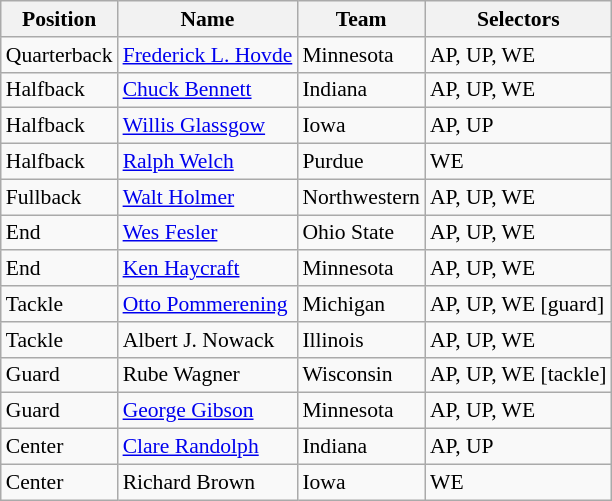<table class="wikitable" style="font-size: 90%">
<tr>
<th>Position</th>
<th>Name</th>
<th>Team</th>
<th>Selectors</th>
</tr>
<tr>
<td>Quarterback</td>
<td><a href='#'>Frederick L. Hovde</a></td>
<td>Minnesota</td>
<td>AP, UP, WE</td>
</tr>
<tr>
<td>Halfback</td>
<td><a href='#'>Chuck Bennett</a></td>
<td>Indiana</td>
<td>AP, UP, WE</td>
</tr>
<tr>
<td>Halfback</td>
<td><a href='#'>Willis Glassgow</a></td>
<td>Iowa</td>
<td>AP, UP</td>
</tr>
<tr>
<td>Halfback</td>
<td><a href='#'>Ralph Welch</a></td>
<td>Purdue</td>
<td>WE</td>
</tr>
<tr>
<td>Fullback</td>
<td><a href='#'>Walt Holmer</a></td>
<td>Northwestern</td>
<td>AP, UP, WE</td>
</tr>
<tr>
<td>End</td>
<td><a href='#'>Wes Fesler</a></td>
<td>Ohio State</td>
<td>AP, UP, WE</td>
</tr>
<tr>
<td>End</td>
<td><a href='#'>Ken Haycraft</a></td>
<td>Minnesota</td>
<td>AP, UP, WE</td>
</tr>
<tr>
<td>Tackle</td>
<td><a href='#'>Otto Pommerening</a></td>
<td>Michigan</td>
<td>AP, UP, WE [guard]</td>
</tr>
<tr>
<td>Tackle</td>
<td>Albert J. Nowack</td>
<td>Illinois</td>
<td>AP, UP, WE</td>
</tr>
<tr>
<td>Guard</td>
<td>Rube Wagner</td>
<td>Wisconsin</td>
<td>AP, UP, WE [tackle]</td>
</tr>
<tr>
<td>Guard</td>
<td><a href='#'>George Gibson</a></td>
<td>Minnesota</td>
<td>AP, UP, WE</td>
</tr>
<tr>
<td>Center</td>
<td><a href='#'>Clare Randolph</a></td>
<td>Indiana</td>
<td>AP, UP</td>
</tr>
<tr>
<td>Center</td>
<td>Richard Brown</td>
<td>Iowa</td>
<td>WE</td>
</tr>
</table>
